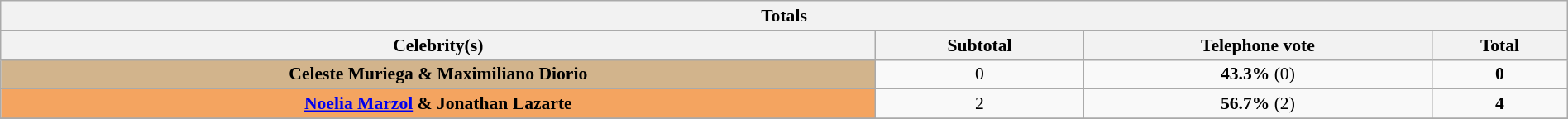<table class="wikitable collapsible collapsed" style="font-size:90%; text-align: center; width: 100%;">
<tr>
<th colspan="11" style="with: 95%;" align=center>Totals</th>
</tr>
<tr>
<th>Celebrity(s)</th>
<th>Subtotal</th>
<th>Telephone vote</th>
<th>Total</th>
</tr>
<tr>
<td bgcolor="tan"><strong>Celeste Muriega & Maximiliano Diorio</strong></td>
<td>0</td>
<td><strong>43.3%</strong> (0)</td>
<td><strong>0</strong></td>
</tr>
<tr>
<td bgcolor="sandybrown"><strong><a href='#'>Noelia Marzol</a> & Jonathan Lazarte</strong></td>
<td>2</td>
<td><strong>56.7%</strong> (2)</td>
<td><strong>4</strong></td>
</tr>
<tr>
</tr>
</table>
